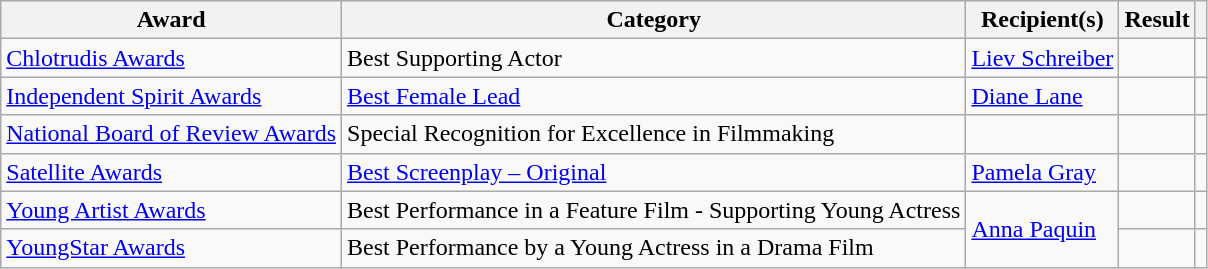<table class="wikitable plainrowheaders sortable">
<tr>
<th>Award</th>
<th>Category</th>
<th>Recipient(s)</th>
<th>Result</th>
<th></th>
</tr>
<tr>
<td><a href='#'>Chlotrudis Awards</a></td>
<td>Best Supporting Actor</td>
<td><a href='#'>Liev Schreiber</a></td>
<td></td>
<td></td>
</tr>
<tr>
<td><a href='#'>Independent Spirit Awards</a></td>
<td><a href='#'>Best Female Lead</a></td>
<td><a href='#'>Diane Lane</a></td>
<td></td>
<td></td>
</tr>
<tr>
<td><a href='#'>National Board of Review Awards</a></td>
<td>Special Recognition for Excellence in Filmmaking</td>
<td></td>
<td></td>
<td></td>
</tr>
<tr>
<td><a href='#'>Satellite Awards</a></td>
<td><a href='#'>Best Screenplay – Original</a></td>
<td><a href='#'>Pamela Gray</a></td>
<td></td>
<td></td>
</tr>
<tr>
<td><a href='#'>Young Artist Awards</a></td>
<td>Best Performance in a Feature Film - Supporting Young Actress</td>
<td rowspan="2"><a href='#'>Anna Paquin</a></td>
<td></td>
<td></td>
</tr>
<tr>
<td><a href='#'>YoungStar Awards</a></td>
<td>Best Performance by a Young Actress in a Drama Film</td>
<td></td>
<td></td>
</tr>
</table>
